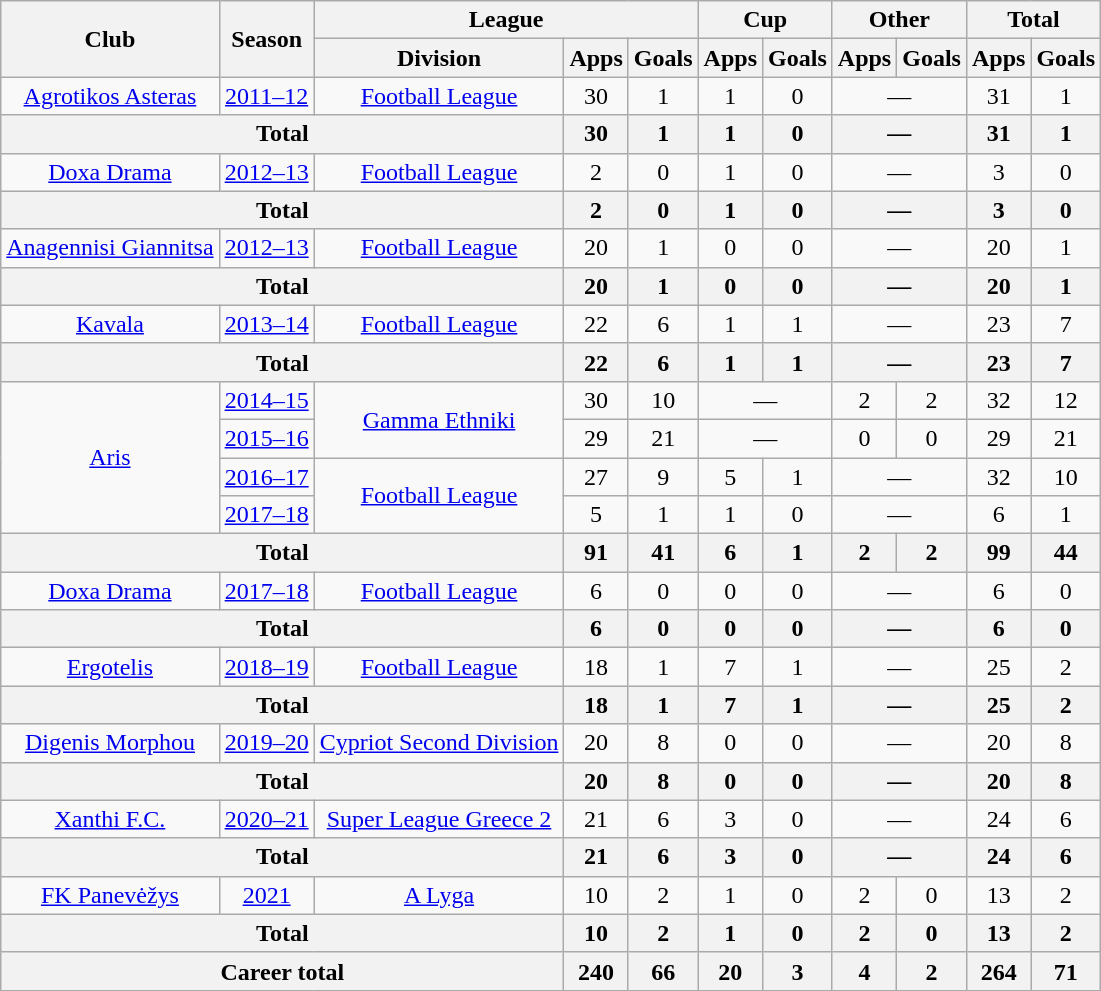<table class="wikitable" style="text-align: center;">
<tr>
<th rowspan="2">Club</th>
<th rowspan="2">Season</th>
<th colspan="3">League</th>
<th colspan="2">Cup</th>
<th colspan="2">Other</th>
<th colspan="2">Total</th>
</tr>
<tr>
<th>Division</th>
<th>Apps</th>
<th>Goals</th>
<th>Apps</th>
<th>Goals</th>
<th>Apps</th>
<th>Goals</th>
<th>Apps</th>
<th>Goals</th>
</tr>
<tr>
<td><a href='#'>Agrotikos Asteras</a></td>
<td><a href='#'>2011–12</a></td>
<td><a href='#'>Football League</a></td>
<td>30</td>
<td>1</td>
<td>1</td>
<td>0</td>
<td colspan=2>—</td>
<td>31</td>
<td>1</td>
</tr>
<tr>
<th colspan="3">Total</th>
<th>30</th>
<th>1</th>
<th>1</th>
<th>0</th>
<th colspan=2>—</th>
<th>31</th>
<th>1</th>
</tr>
<tr>
<td><a href='#'>Doxa Drama</a></td>
<td><a href='#'>2012–13</a></td>
<td><a href='#'>Football League</a></td>
<td>2</td>
<td>0</td>
<td>1</td>
<td>0</td>
<td colspan=2>—</td>
<td>3</td>
<td>0</td>
</tr>
<tr>
<th colspan="3">Total</th>
<th>2</th>
<th>0</th>
<th>1</th>
<th>0</th>
<th colspan=2>—</th>
<th>3</th>
<th>0</th>
</tr>
<tr>
<td><a href='#'>Anagennisi Giannitsa</a></td>
<td><a href='#'>2012–13</a></td>
<td><a href='#'>Football League</a></td>
<td>20</td>
<td>1</td>
<td>0</td>
<td>0</td>
<td colspan=2>—</td>
<td>20</td>
<td>1</td>
</tr>
<tr>
<th colspan="3">Total</th>
<th>20</th>
<th>1</th>
<th>0</th>
<th>0</th>
<th colspan=2>—</th>
<th>20</th>
<th>1</th>
</tr>
<tr>
<td><a href='#'>Kavala</a></td>
<td><a href='#'>2013–14</a></td>
<td><a href='#'>Football League</a></td>
<td>22</td>
<td>6</td>
<td>1</td>
<td>1</td>
<td colspan=2>—</td>
<td>23</td>
<td>7</td>
</tr>
<tr>
<th colspan="3">Total</th>
<th>22</th>
<th>6</th>
<th>1</th>
<th>1</th>
<th colspan=2>—</th>
<th>23</th>
<th>7</th>
</tr>
<tr>
<td rowspan="4"><a href='#'>Aris</a></td>
<td><a href='#'>2014–15</a></td>
<td rowspan="2"><a href='#'>Gamma Ethniki</a></td>
<td>30</td>
<td>10</td>
<td colspan=2>—</td>
<td>2</td>
<td>2</td>
<td>32</td>
<td>12</td>
</tr>
<tr>
<td><a href='#'>2015–16</a></td>
<td>29</td>
<td>21</td>
<td colspan=2>—</td>
<td>0</td>
<td>0</td>
<td>29</td>
<td>21</td>
</tr>
<tr>
<td><a href='#'>2016–17</a></td>
<td rowspan="2"><a href='#'>Football League</a></td>
<td>27</td>
<td>9</td>
<td>5</td>
<td>1</td>
<td colspan=2>—</td>
<td>32</td>
<td>10</td>
</tr>
<tr>
<td><a href='#'>2017–18</a></td>
<td>5</td>
<td>1</td>
<td>1</td>
<td>0</td>
<td colspan=2>—</td>
<td>6</td>
<td>1</td>
</tr>
<tr>
<th colspan="3">Total</th>
<th>91</th>
<th>41</th>
<th>6</th>
<th>1</th>
<th>2</th>
<th>2</th>
<th>99</th>
<th>44</th>
</tr>
<tr>
<td><a href='#'>Doxa Drama</a></td>
<td><a href='#'>2017–18</a></td>
<td><a href='#'>Football League</a></td>
<td>6</td>
<td>0</td>
<td>0</td>
<td>0</td>
<td colspan=2>—</td>
<td>6</td>
<td>0</td>
</tr>
<tr>
<th colspan="3">Total</th>
<th>6</th>
<th>0</th>
<th>0</th>
<th>0</th>
<th colspan=2>—</th>
<th>6</th>
<th>0</th>
</tr>
<tr>
<td><a href='#'>Ergotelis</a></td>
<td><a href='#'>2018–19</a></td>
<td><a href='#'>Football League</a></td>
<td>18</td>
<td>1</td>
<td>7</td>
<td>1</td>
<td colspan=2>—</td>
<td>25</td>
<td>2</td>
</tr>
<tr>
<th colspan="3">Total</th>
<th>18</th>
<th>1</th>
<th>7</th>
<th>1</th>
<th colspan=2>—</th>
<th>25</th>
<th>2</th>
</tr>
<tr>
<td><a href='#'>Digenis Morphou</a></td>
<td><a href='#'>2019–20</a></td>
<td><a href='#'>Cypriot Second Division</a></td>
<td>20</td>
<td>8</td>
<td>0</td>
<td>0</td>
<td colspan=2>—</td>
<td>20</td>
<td>8</td>
</tr>
<tr>
<th colspan="3">Total</th>
<th>20</th>
<th>8</th>
<th>0</th>
<th>0</th>
<th colspan=2>—</th>
<th>20</th>
<th>8</th>
</tr>
<tr>
<td><a href='#'>Xanthi F.C.</a></td>
<td><a href='#'>2020–21</a></td>
<td><a href='#'>Super League Greece 2</a></td>
<td>21</td>
<td>6</td>
<td>3</td>
<td>0</td>
<td colspan=2>—</td>
<td>24</td>
<td>6</td>
</tr>
<tr>
<th colspan="3">Total</th>
<th>21</th>
<th>6</th>
<th>3</th>
<th>0</th>
<th colspan=2>—</th>
<th>24</th>
<th>6</th>
</tr>
<tr>
<td><a href='#'>FK Panevėžys</a></td>
<td><a href='#'>2021</a></td>
<td><a href='#'>A Lyga</a></td>
<td>10</td>
<td>2</td>
<td>1</td>
<td>0</td>
<td>2</td>
<td>0</td>
<td>13</td>
<td>2</td>
</tr>
<tr>
<th colspan="3">Total</th>
<th>10</th>
<th>2</th>
<th>1</th>
<th>0</th>
<th>2</th>
<th>0</th>
<th>13</th>
<th>2</th>
</tr>
<tr>
<th colspan="3">Career total</th>
<th>240</th>
<th>66</th>
<th>20</th>
<th>3</th>
<th>4</th>
<th>2</th>
<th>264</th>
<th>71</th>
</tr>
</table>
